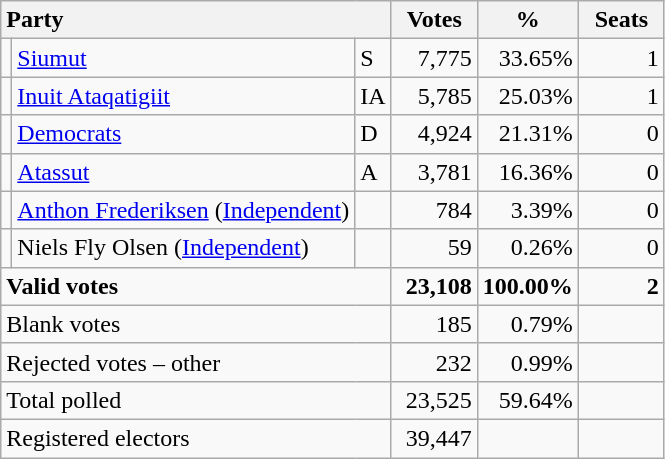<table class="wikitable" border="1" style="text-align:right;">
<tr>
<th style="text-align:left;" valign=bottom colspan=3>Party</th>
<th align=center valign=bottom width="50">Votes</th>
<th align=center valign=bottom width="50">%</th>
<th align=center valign=bottom width="50">Seats</th>
</tr>
<tr>
<td></td>
<td align=left><a href='#'>Siumut</a></td>
<td align=left>S</td>
<td>7,775</td>
<td>33.65%</td>
<td>1</td>
</tr>
<tr>
<td></td>
<td align=left><a href='#'>Inuit Ataqatigiit</a></td>
<td align=left>IA</td>
<td>5,785</td>
<td>25.03%</td>
<td>1</td>
</tr>
<tr>
<td></td>
<td align=left><a href='#'>Democrats</a></td>
<td align=left>D</td>
<td>4,924</td>
<td>21.31%</td>
<td>0</td>
</tr>
<tr>
<td></td>
<td align=left><a href='#'>Atassut</a></td>
<td align=left>A</td>
<td>3,781</td>
<td>16.36%</td>
<td>0</td>
</tr>
<tr>
<td></td>
<td align=left><a href='#'>Anthon Frederiksen</a> (<a href='#'>Independent</a>)</td>
<td></td>
<td>784</td>
<td>3.39%</td>
<td>0</td>
</tr>
<tr>
<td></td>
<td align=left>Niels Fly Olsen (<a href='#'>Independent</a>)</td>
<td></td>
<td>59</td>
<td>0.26%</td>
<td>0</td>
</tr>
<tr style="font-weight:bold">
<td align=left colspan=3>Valid votes</td>
<td>23,108</td>
<td>100.00%</td>
<td>2</td>
</tr>
<tr>
<td align=left colspan=3>Blank votes</td>
<td>185</td>
<td>0.79%</td>
<td></td>
</tr>
<tr>
<td align=left colspan=3>Rejected votes – other</td>
<td>232</td>
<td>0.99%</td>
<td></td>
</tr>
<tr>
<td align=left colspan=3>Total polled</td>
<td>23,525</td>
<td>59.64%</td>
<td></td>
</tr>
<tr>
<td align=left colspan=3>Registered electors</td>
<td>39,447</td>
<td></td>
<td></td>
</tr>
</table>
